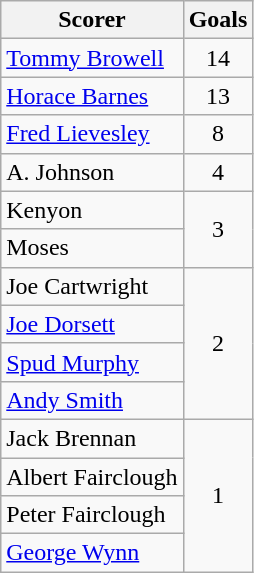<table class="wikitable">
<tr>
<th>Scorer</th>
<th>Goals</th>
</tr>
<tr>
<td> <a href='#'>Tommy Browell</a></td>
<td align=center>14</td>
</tr>
<tr>
<td> <a href='#'>Horace Barnes</a></td>
<td align=center>13</td>
</tr>
<tr>
<td> <a href='#'>Fred Lievesley</a></td>
<td align=center>8</td>
</tr>
<tr>
<td>A. Johnson</td>
<td align=center>4</td>
</tr>
<tr>
<td>Kenyon</td>
<td rowspan="2" align=center>3</td>
</tr>
<tr>
<td>Moses</td>
</tr>
<tr>
<td>Joe Cartwright</td>
<td rowspan="4" align=center>2</td>
</tr>
<tr>
<td> <a href='#'>Joe Dorsett</a></td>
</tr>
<tr>
<td> <a href='#'>Spud Murphy</a></td>
</tr>
<tr>
<td> <a href='#'>Andy Smith</a></td>
</tr>
<tr>
<td>Jack Brennan</td>
<td rowspan="4" align=center>1</td>
</tr>
<tr>
<td>Albert Fairclough</td>
</tr>
<tr>
<td>Peter Fairclough</td>
</tr>
<tr>
<td> <a href='#'>George Wynn</a></td>
</tr>
</table>
